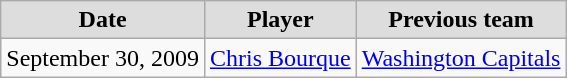<table class="wikitable">
<tr style="text-align:center; background:#ddd;">
<td><strong>Date</strong></td>
<td><strong>Player</strong></td>
<td><strong>Previous team</strong></td>
</tr>
<tr>
<td>September 30, 2009</td>
<td><a href='#'>Chris Bourque</a></td>
<td><a href='#'>Washington Capitals</a></td>
</tr>
</table>
